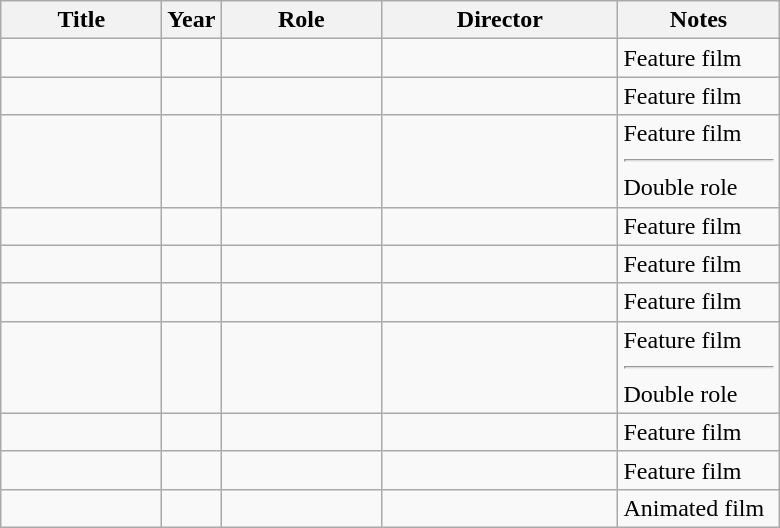<table class="wikitable sortable plainrowheaders" style=text-align:center;>
<tr>
<th scope=col style=width:100px;>Title</th>
<th scope=col style=width:5px;>Year</th>
<th scope=col style=width:100px;>Role</th>
<th scope=col style=width:150px;>Director</th>
<th scope=col style=width:100px; class=unsortable>Notes</th>
</tr>
<tr>
<td scope="row" align="left"><em></em></td>
<td></td>
<td></td>
<td></td>
<td style=text-align:left;>Feature film</td>
</tr>
<tr>
<td scope="row" align="left"><em></em></td>
<td></td>
<td></td>
<td></td>
<td style=text-align:left;>Feature film</td>
</tr>
<tr>
<td scope="row" align="left"><em></em></td>
<td></td>
<td></td>
<td></td>
<td style=text-align:left;>Feature film<hr>Double role</td>
</tr>
<tr>
<td scope="row" align="left"><em></em></td>
<td></td>
<td></td>
<td></td>
<td style=text-align:left;>Feature film</td>
</tr>
<tr>
<td scope="row" align="left"><em></em></td>
<td></td>
<td></td>
<td></td>
<td style=text-align:left;>Feature film</td>
</tr>
<tr>
<td scope="row" align="left"><em></em></td>
<td></td>
<td></td>
<td></td>
<td style=text-align:left;>Feature film</td>
</tr>
<tr>
<td scope="row" align="left"><em></em></td>
<td></td>
<td></td>
<td></td>
<td style=text-align:left;>Feature film<hr>Double role</td>
</tr>
<tr>
<td scope="row" align="left"><em></em></td>
<td></td>
<td></td>
<td></td>
<td style=text-align:left;>Feature film</td>
</tr>
<tr>
<td scope="row" align="left"><em></em></td>
<td></td>
<td></td>
<td></td>
<td style=text-align:left;>Feature film</td>
</tr>
<tr>
<td scope="row" align="left"><em></em></td>
<td></td>
<td></td>
<td></td>
<td style=text-align:left;>Animated film</td>
</tr>
</table>
